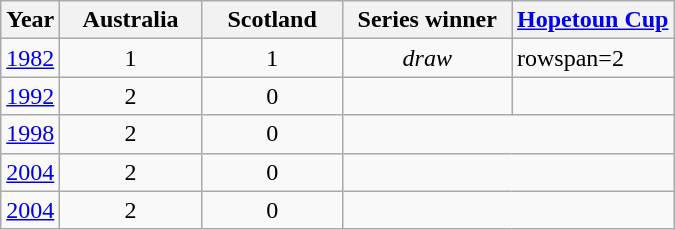<table class="wikitable">
<tr>
<th>Year</th>
<th width="87">Australia</th>
<th width="87">Scotland</th>
<th width="105">Series winner</th>
<th><a href='#'>Hopetoun Cup</a></th>
</tr>
<tr>
<td> <a href='#'>1982</a></td>
<td align=center>1</td>
<td align=center>1</td>
<td align=center><em>draw</em></td>
<td>rowspan=2 </td>
</tr>
<tr>
<td> <a href='#'>1992</a></td>
<td align=center>2</td>
<td align=center>0</td>
<td></td>
</tr>
<tr>
<td> <a href='#'>1998</a></td>
<td align=center>2</td>
<td align=center>0</td>
<td colspan=2></td>
</tr>
<tr>
<td> <a href='#'>2004</a></td>
<td align=center>2</td>
<td align=center>0</td>
<td colspan=2></td>
</tr>
<tr>
<td> <a href='#'>2004</a></td>
<td align=center>2</td>
<td align=center>0</td>
<td colspan=2></td>
</tr>
</table>
